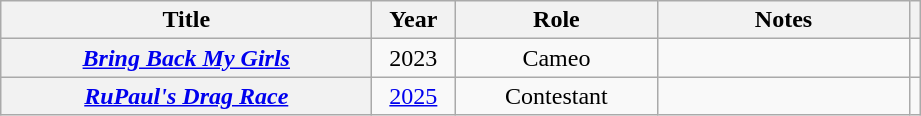<table class="wikitable plainrowheaders" style="text-align:center;">
<tr>
<th scope="col" style="width:15em;">Title</th>
<th scope="col" style="width:03em;">Year</th>
<th scope="col" style="width:08em;">Role</th>
<th scope="col" style="width:10em;">Notes</th>
<th></th>
</tr>
<tr>
<th scope="row" style="text-align:center"><em><a href='#'>Bring Back My Girls</a></em></th>
<td>2023</td>
<td>Cameo</td>
<td></td>
<td></td>
</tr>
<tr>
<th scope="row" style="text-align:center"><em><a href='#'>RuPaul's Drag Race</a></em></th>
<td><a href='#'>2025</a></td>
<td>Contestant</td>
<td></td>
<td></td>
</tr>
</table>
